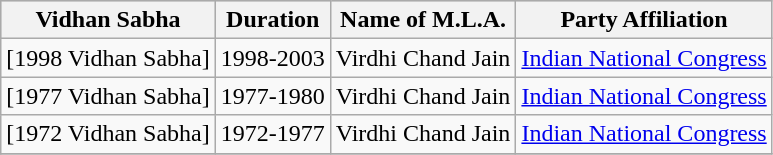<table class ="wikitable" border ="1" cellspacing ="0" cellpedding ="5">
<tr bgcolor = "#cccccc">
<th>Vidhan Sabha</th>
<th>Duration</th>
<th>Name of M.L.A.</th>
<th>Party Affiliation</th>
</tr>
<tr>
<td>[1998 Vidhan Sabha]</td>
<td>1998-2003</td>
<td>Virdhi Chand Jain</td>
<td><a href='#'>Indian National Congress</a></td>
</tr>
<tr>
<td>[1977 Vidhan Sabha]</td>
<td>1977-1980</td>
<td>Virdhi Chand Jain</td>
<td><a href='#'>Indian National Congress</a></td>
</tr>
<tr>
<td>[1972 Vidhan Sabha]</td>
<td>1972-1977</td>
<td>Virdhi Chand Jain</td>
<td><a href='#'>Indian National Congress</a></td>
</tr>
<tr>
</tr>
</table>
